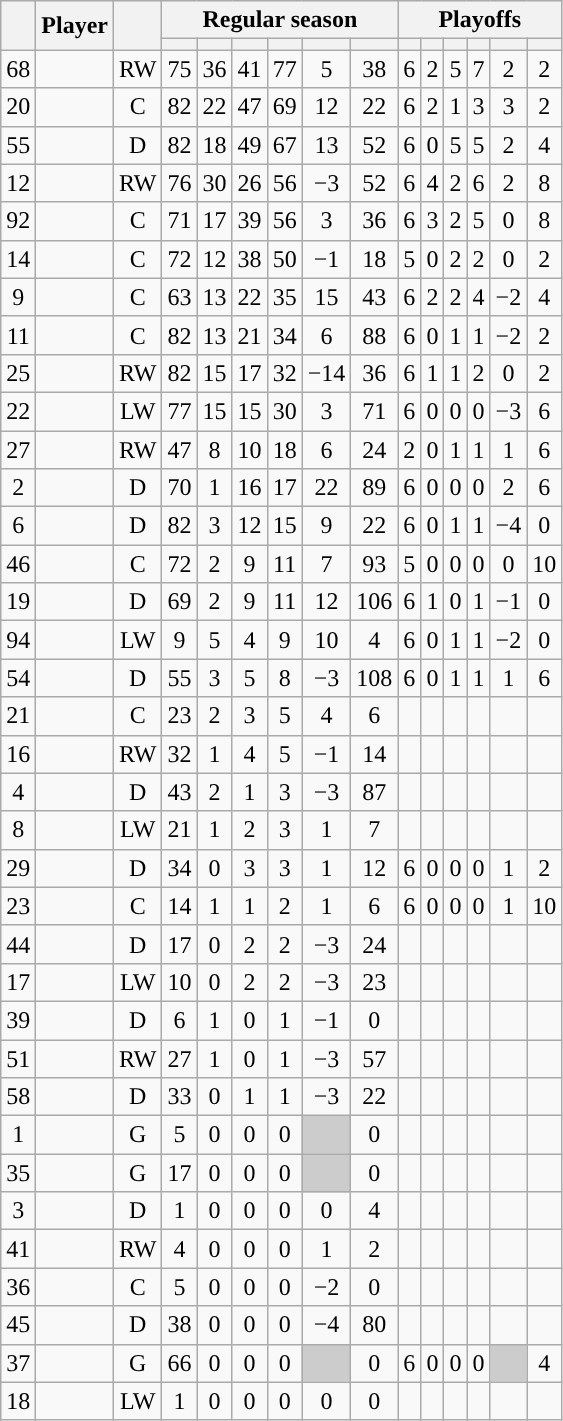<table class="wikitable sortable plainrowheaders" style="text-align:center;">
<tr>
<th scope="col" data-sort-type="number" rowspan="2"></th>
<th scope="col" rowspan="2">Player</th>
<th scope="col" rowspan="2"></th>
<th scope=colgroup colspan=6>Regular season</th>
<th scope=colgroup colspan=6>Playoffs</th>
</tr>
<tr>
<th scope="col" data-sort-type="number"></th>
<th scope="col" data-sort-type="number"></th>
<th scope="col" data-sort-type="number"></th>
<th scope="col" data-sort-type="number"></th>
<th scope="col" data-sort-type="number"></th>
<th scope="col" data-sort-type="number"></th>
<th scope="col" data-sort-type="number"></th>
<th scope="col" data-sort-type="number"></th>
<th scope="col" data-sort-type="number"></th>
<th scope="col" data-sort-type="number"></th>
<th scope="col" data-sort-type="number"></th>
<th scope="col" data-sort-type="number"></th>
</tr>
<tr>
<td scope="row">68</td>
<td align="left"></td>
<td>RW</td>
<td>75</td>
<td>36</td>
<td>41</td>
<td>77</td>
<td>5</td>
<td>38</td>
<td>6</td>
<td>2</td>
<td>5</td>
<td>7</td>
<td>2</td>
<td>2</td>
</tr>
<tr>
<td scope="row">20</td>
<td align="left"></td>
<td>C</td>
<td>82</td>
<td>22</td>
<td>47</td>
<td>69</td>
<td>12</td>
<td>22</td>
<td>6</td>
<td>2</td>
<td>1</td>
<td>3</td>
<td>3</td>
<td>2</td>
</tr>
<tr>
<td scope="row">55</td>
<td align="left"></td>
<td>D</td>
<td>82</td>
<td>18</td>
<td>49</td>
<td>67</td>
<td>13</td>
<td>52</td>
<td>6</td>
<td>0</td>
<td>5</td>
<td>5</td>
<td>2</td>
<td>4</td>
</tr>
<tr>
<td scope="row">12</td>
<td align="left"></td>
<td>RW</td>
<td>76</td>
<td>30</td>
<td>26</td>
<td>56</td>
<td>−3</td>
<td>52</td>
<td>6</td>
<td>4</td>
<td>2</td>
<td>6</td>
<td>2</td>
<td>8</td>
</tr>
<tr>
<td scope="row">92</td>
<td align="left"></td>
<td>C</td>
<td>71</td>
<td>17</td>
<td>39</td>
<td>56</td>
<td>3</td>
<td>36</td>
<td>6</td>
<td>3</td>
<td>2</td>
<td>5</td>
<td>0</td>
<td>8</td>
</tr>
<tr>
<td scope="row">14</td>
<td align="left"></td>
<td>C</td>
<td>72</td>
<td>12</td>
<td>38</td>
<td>50</td>
<td>−1</td>
<td>18</td>
<td>5</td>
<td>0</td>
<td>2</td>
<td>2</td>
<td>0</td>
<td>2</td>
</tr>
<tr>
<td scope="row">9</td>
<td align="left"></td>
<td>C</td>
<td>63</td>
<td>13</td>
<td>22</td>
<td>35</td>
<td>15</td>
<td>43</td>
<td>6</td>
<td>2</td>
<td>2</td>
<td>4</td>
<td>−2</td>
<td>4</td>
</tr>
<tr>
<td scope="row">11</td>
<td align="left"></td>
<td>C</td>
<td>82</td>
<td>13</td>
<td>21</td>
<td>34</td>
<td>6</td>
<td>88</td>
<td>6</td>
<td>0</td>
<td>1</td>
<td>1</td>
<td>−2</td>
<td>2</td>
</tr>
<tr>
<td scope="row">25</td>
<td align="left"></td>
<td>RW</td>
<td>82</td>
<td>15</td>
<td>17</td>
<td>32</td>
<td>−14</td>
<td>36</td>
<td>6</td>
<td>1</td>
<td>1</td>
<td>2</td>
<td>0</td>
<td>2</td>
</tr>
<tr>
<td scope="row">22</td>
<td align="left"></td>
<td>LW</td>
<td>77</td>
<td>15</td>
<td>15</td>
<td>30</td>
<td>3</td>
<td>71</td>
<td>6</td>
<td>0</td>
<td>0</td>
<td>0</td>
<td>−3</td>
<td>6</td>
</tr>
<tr>
<td scope="row">27</td>
<td align="left"></td>
<td>RW</td>
<td>47</td>
<td>8</td>
<td>10</td>
<td>18</td>
<td>6</td>
<td>24</td>
<td>2</td>
<td>0</td>
<td>1</td>
<td>1</td>
<td>1</td>
<td>6</td>
</tr>
<tr>
<td scope="row">2</td>
<td align="left"></td>
<td>D</td>
<td>70</td>
<td>1</td>
<td>16</td>
<td>17</td>
<td>22</td>
<td>89</td>
<td>6</td>
<td>0</td>
<td>0</td>
<td>0</td>
<td>2</td>
<td>6</td>
</tr>
<tr>
<td scope="row">6</td>
<td align="left"></td>
<td>D</td>
<td>82</td>
<td>3</td>
<td>12</td>
<td>15</td>
<td>9</td>
<td>22</td>
<td>6</td>
<td>0</td>
<td>1</td>
<td>1</td>
<td>−4</td>
<td>0</td>
</tr>
<tr>
<td scope="row">46</td>
<td align="left"></td>
<td>C</td>
<td>72</td>
<td>2</td>
<td>9</td>
<td>11</td>
<td>7</td>
<td>93</td>
<td>5</td>
<td>0</td>
<td>0</td>
<td>0</td>
<td>0</td>
<td>10</td>
</tr>
<tr>
<td scope="row">19</td>
<td align="left"></td>
<td>D</td>
<td>69</td>
<td>2</td>
<td>9</td>
<td>11</td>
<td>12</td>
<td>106</td>
<td>6</td>
<td>1</td>
<td>0</td>
<td>1</td>
<td>−1</td>
<td>0</td>
</tr>
<tr>
<td scope="row">94</td>
<td align="left"></td>
<td>LW</td>
<td>9</td>
<td>5</td>
<td>4</td>
<td>9</td>
<td>10</td>
<td>4</td>
<td>6</td>
<td>0</td>
<td>1</td>
<td>1</td>
<td>−2</td>
<td>0</td>
</tr>
<tr>
<td scope="row">54</td>
<td align="left"></td>
<td>D</td>
<td>55</td>
<td>3</td>
<td>5</td>
<td>8</td>
<td>−3</td>
<td>108</td>
<td>6</td>
<td>0</td>
<td>1</td>
<td>1</td>
<td>1</td>
<td>6</td>
</tr>
<tr>
<td scope="row">21</td>
<td align="left"></td>
<td>C</td>
<td>23</td>
<td>2</td>
<td>3</td>
<td>5</td>
<td>4</td>
<td>6</td>
<td></td>
<td></td>
<td></td>
<td></td>
<td></td>
<td></td>
</tr>
<tr>
<td scope="row">16</td>
<td align="left"></td>
<td>RW</td>
<td>32</td>
<td>1</td>
<td>4</td>
<td>5</td>
<td>−1</td>
<td>14</td>
<td></td>
<td></td>
<td></td>
<td></td>
<td></td>
<td></td>
</tr>
<tr>
<td scope="row">4</td>
<td align="left"></td>
<td>D</td>
<td>43</td>
<td>2</td>
<td>1</td>
<td>3</td>
<td>−3</td>
<td>87</td>
<td></td>
<td></td>
<td></td>
<td></td>
<td></td>
<td></td>
</tr>
<tr>
<td scope="row">8</td>
<td align="left"></td>
<td>LW</td>
<td>21</td>
<td>1</td>
<td>2</td>
<td>3</td>
<td>1</td>
<td>7</td>
<td></td>
<td></td>
<td></td>
<td></td>
<td></td>
<td></td>
</tr>
<tr>
<td scope="row">29</td>
<td align="left"></td>
<td>D</td>
<td>34</td>
<td>0</td>
<td>3</td>
<td>3</td>
<td>1</td>
<td>12</td>
<td>6</td>
<td>0</td>
<td>0</td>
<td>0</td>
<td>1</td>
<td>2</td>
</tr>
<tr>
<td scope="row">23</td>
<td align="left"></td>
<td>C</td>
<td>14</td>
<td>1</td>
<td>1</td>
<td>2</td>
<td>1</td>
<td>6</td>
<td>6</td>
<td>0</td>
<td>0</td>
<td>0</td>
<td>1</td>
<td>10</td>
</tr>
<tr>
<td scope="row">44</td>
<td align="left"></td>
<td>D</td>
<td>17</td>
<td>0</td>
<td>2</td>
<td>2</td>
<td>−3</td>
<td>24</td>
<td></td>
<td></td>
<td></td>
<td></td>
<td></td>
<td></td>
</tr>
<tr>
<td scope="row">17</td>
<td align="left"></td>
<td>LW</td>
<td>10</td>
<td>0</td>
<td>2</td>
<td>2</td>
<td>−3</td>
<td>23</td>
<td></td>
<td></td>
<td></td>
<td></td>
<td></td>
<td></td>
</tr>
<tr>
<td scope="row">39</td>
<td align="left"></td>
<td>D</td>
<td>6</td>
<td>1</td>
<td>0</td>
<td>1</td>
<td>−1</td>
<td>0</td>
<td></td>
<td></td>
<td></td>
<td></td>
<td></td>
<td></td>
</tr>
<tr>
<td scope="row">51</td>
<td align="left"></td>
<td>RW</td>
<td>27</td>
<td>1</td>
<td>0</td>
<td>1</td>
<td>−3</td>
<td>57</td>
<td></td>
<td></td>
<td></td>
<td></td>
<td></td>
<td></td>
</tr>
<tr>
<td scope="row">58</td>
<td align="left"></td>
<td>D</td>
<td>33</td>
<td>0</td>
<td>1</td>
<td>1</td>
<td>−3</td>
<td>22</td>
<td></td>
<td></td>
<td></td>
<td></td>
<td></td>
<td></td>
</tr>
<tr>
<td scope="row">1</td>
<td align="left"></td>
<td>G</td>
<td>5</td>
<td>0</td>
<td>0</td>
<td>0</td>
<td style="background:#ccc"></td>
<td>0</td>
<td></td>
<td></td>
<td></td>
<td></td>
<td></td>
<td></td>
</tr>
<tr>
<td scope="row">35</td>
<td align="left"></td>
<td>G</td>
<td>17</td>
<td>0</td>
<td>0</td>
<td>0</td>
<td style="background:#ccc"></td>
<td>0</td>
<td></td>
<td></td>
<td></td>
<td></td>
<td></td>
<td></td>
</tr>
<tr>
<td scope="row">3</td>
<td align="left"></td>
<td>D</td>
<td>1</td>
<td>0</td>
<td>0</td>
<td>0</td>
<td>0</td>
<td>4</td>
<td></td>
<td></td>
<td></td>
<td></td>
<td></td>
<td></td>
</tr>
<tr>
<td scope="row">41</td>
<td align="left"></td>
<td>RW</td>
<td>4</td>
<td>0</td>
<td>0</td>
<td>0</td>
<td>1</td>
<td>2</td>
<td></td>
<td></td>
<td></td>
<td></td>
<td></td>
<td></td>
</tr>
<tr>
<td scope="row">36</td>
<td align="left"></td>
<td>C</td>
<td>5</td>
<td>0</td>
<td>0</td>
<td>0</td>
<td>−2</td>
<td>0</td>
<td></td>
<td></td>
<td></td>
<td></td>
<td></td>
<td></td>
</tr>
<tr>
<td scope="row">45</td>
<td align="left"></td>
<td>D</td>
<td>38</td>
<td>0</td>
<td>0</td>
<td>0</td>
<td>−4</td>
<td>80</td>
<td></td>
<td></td>
<td></td>
<td></td>
<td></td>
<td></td>
</tr>
<tr>
<td scope="row">37</td>
<td align="left"></td>
<td>G</td>
<td>66</td>
<td>0</td>
<td>0</td>
<td>0</td>
<td style="background:#ccc"></td>
<td>0</td>
<td>6</td>
<td>0</td>
<td>0</td>
<td>0</td>
<td style="background:#ccc"></td>
<td>4</td>
</tr>
<tr>
<td scope="row">18</td>
<td align="left"></td>
<td>LW</td>
<td>1</td>
<td>0</td>
<td>0</td>
<td>0</td>
<td>0</td>
<td>0</td>
<td></td>
<td></td>
<td></td>
<td></td>
<td></td>
<td></td>
</tr>
</table>
